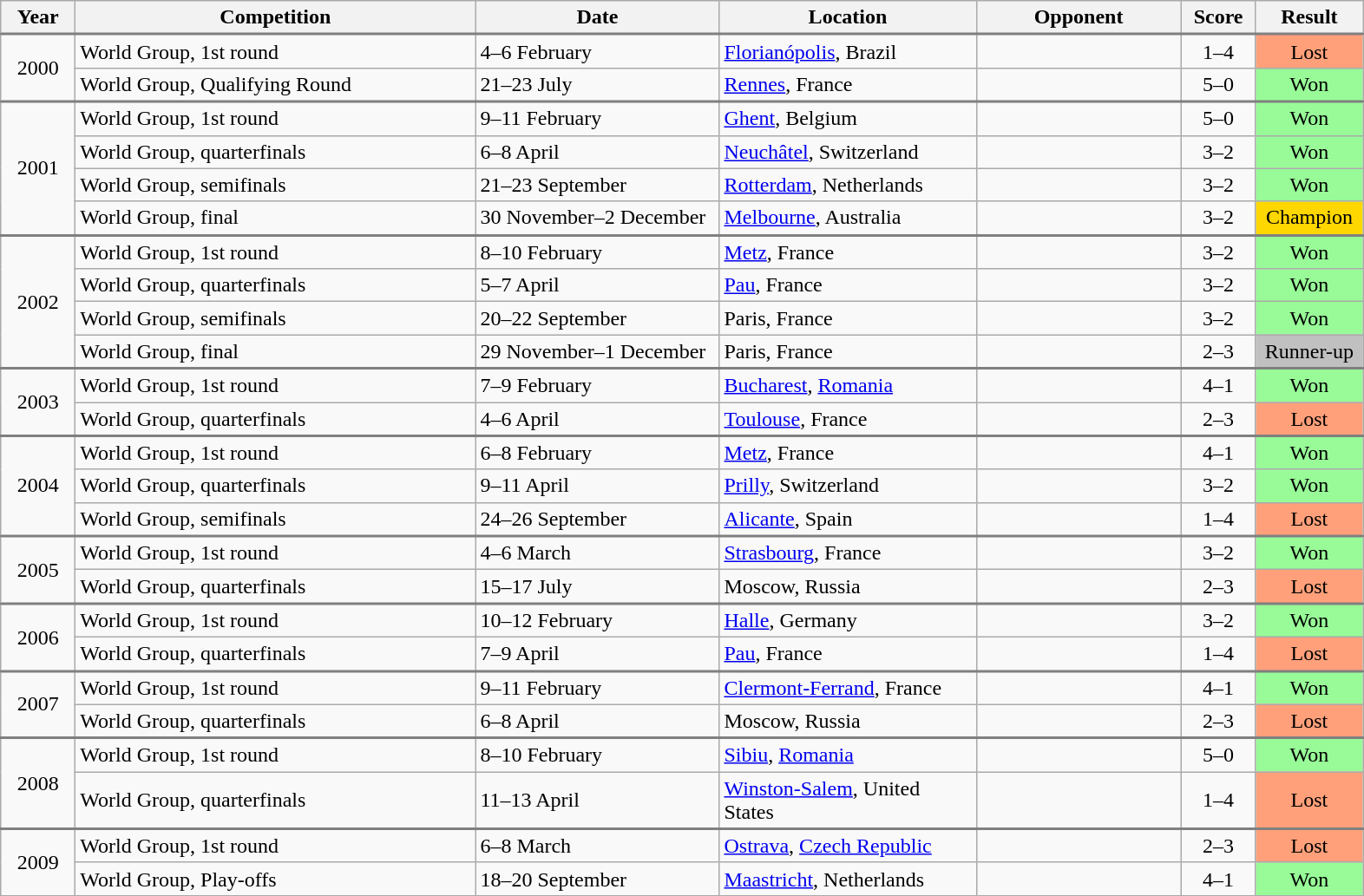<table class="wikitable collapsible collapsed">
<tr>
<th width="50">Year</th>
<th width="300">Competition</th>
<th width="180">Date</th>
<th width="190">Location</th>
<th width="150">Opponent</th>
<th width="50">Score</th>
<th width="75">Result</th>
</tr>
<tr style="border-top:2px solid gray;">
<td align="center" rowspan="2">2000</td>
<td>World Group, 1st round</td>
<td>4–6 February</td>
<td><a href='#'>Florianópolis</a>, Brazil</td>
<td></td>
<td align="center">1–4</td>
<td align="center" bgcolor="FFA07A">Lost</td>
</tr>
<tr>
<td>World Group, Qualifying Round</td>
<td>21–23 July</td>
<td><a href='#'>Rennes</a>, France</td>
<td></td>
<td align="center">5–0</td>
<td align="center" bgcolor="#98FB98">Won</td>
</tr>
<tr style="border-top:2px solid gray;">
<td align="center" rowspan="4">2001</td>
<td>World Group, 1st round</td>
<td>9–11 February</td>
<td><a href='#'>Ghent</a>, Belgium</td>
<td></td>
<td align="center">5–0</td>
<td align="center" bgcolor="#98FB98">Won</td>
</tr>
<tr>
<td>World Group, quarterfinals</td>
<td>6–8 April</td>
<td><a href='#'>Neuchâtel</a>, Switzerland</td>
<td></td>
<td align="center">3–2</td>
<td align="center" bgcolor="#98FB98">Won</td>
</tr>
<tr>
<td>World Group, semifinals</td>
<td>21–23 September</td>
<td><a href='#'>Rotterdam</a>, Netherlands</td>
<td></td>
<td align="center">3–2</td>
<td align="center" bgcolor="#98FB98">Won</td>
</tr>
<tr>
<td>World Group, final</td>
<td>30 November–2 December</td>
<td><a href='#'>Melbourne</a>, Australia</td>
<td></td>
<td align="center">3–2</td>
<td align="center" bgcolor=gold>Champion</td>
</tr>
<tr style="border-top:2px solid gray;">
<td align="center" rowspan="4">2002</td>
<td>World Group, 1st round</td>
<td>8–10 February</td>
<td><a href='#'>Metz</a>, France</td>
<td></td>
<td align="center">3–2</td>
<td align="center" bgcolor="#98FB98">Won</td>
</tr>
<tr>
<td>World Group, quarterfinals</td>
<td>5–7 April</td>
<td><a href='#'>Pau</a>, France</td>
<td></td>
<td align="center">3–2</td>
<td align="center" bgcolor="#98FB98">Won</td>
</tr>
<tr>
<td>World Group, semifinals</td>
<td>20–22 September</td>
<td>Paris, France</td>
<td></td>
<td align="center">3–2</td>
<td align="center" bgcolor="#98FB98">Won</td>
</tr>
<tr>
<td>World Group, final</td>
<td>29 November–1 December</td>
<td>Paris, France</td>
<td></td>
<td align="center">2–3</td>
<td align="center" bgcolor=silver>Runner-up</td>
</tr>
<tr style="border-top:2px solid gray;">
<td align="center" rowspan="2">2003</td>
<td>World Group, 1st round</td>
<td>7–9 February</td>
<td><a href='#'>Bucharest</a>, <a href='#'>Romania</a></td>
<td></td>
<td align="center">4–1</td>
<td align="center" bgcolor="#98FB98">Won</td>
</tr>
<tr>
<td>World Group, quarterfinals</td>
<td>4–6 April</td>
<td><a href='#'>Toulouse</a>, France</td>
<td></td>
<td align="center">2–3</td>
<td align="center" bgcolor="FFA07A">Lost</td>
</tr>
<tr style="border-top:2px solid gray;">
<td align="center" rowspan="3">2004</td>
<td>World Group, 1st round</td>
<td>6–8 February</td>
<td><a href='#'>Metz</a>, France</td>
<td></td>
<td align="center">4–1</td>
<td align="center" bgcolor="#98FB98">Won</td>
</tr>
<tr>
<td>World Group, quarterfinals</td>
<td>9–11 April</td>
<td><a href='#'>Prilly</a>, Switzerland</td>
<td></td>
<td align="center">3–2</td>
<td align="center" bgcolor="#98FB98">Won</td>
</tr>
<tr>
<td>World Group, semifinals</td>
<td>24–26 September</td>
<td><a href='#'>Alicante</a>, Spain</td>
<td></td>
<td align="center">1–4</td>
<td align="center" bgcolor="FFA07A">Lost</td>
</tr>
<tr style="border-top:2px solid gray;">
<td align="center" rowspan="2">2005</td>
<td>World Group, 1st round</td>
<td>4–6 March</td>
<td><a href='#'>Strasbourg</a>, France</td>
<td></td>
<td align="center">3–2</td>
<td align="center" bgcolor="#98FB98">Won</td>
</tr>
<tr>
<td>World Group, quarterfinals</td>
<td>15–17 July</td>
<td>Moscow, Russia</td>
<td></td>
<td align="center">2–3</td>
<td align="center" bgcolor="FFA07A">Lost</td>
</tr>
<tr style="border-top:2px solid gray;">
<td align="center" rowspan="2">2006</td>
<td>World Group, 1st round</td>
<td>10–12 February</td>
<td><a href='#'>Halle</a>, Germany</td>
<td></td>
<td align="center">3–2</td>
<td align="center" bgcolor="#98FB98">Won</td>
</tr>
<tr>
<td>World Group, quarterfinals</td>
<td>7–9 April</td>
<td><a href='#'>Pau</a>, France</td>
<td></td>
<td align="center">1–4</td>
<td align="center" bgcolor="FFA07A">Lost</td>
</tr>
<tr style="border-top:2px solid gray;">
<td align="center" rowspan="2">2007</td>
<td>World Group, 1st round</td>
<td>9–11 February</td>
<td><a href='#'>Clermont-Ferrand</a>, France</td>
<td></td>
<td align="center">4–1</td>
<td align="center" bgcolor="#98FB98">Won</td>
</tr>
<tr>
<td>World Group, quarterfinals</td>
<td>6–8 April</td>
<td>Moscow, Russia</td>
<td></td>
<td align="center">2–3</td>
<td align="center" bgcolor="FFA07A">Lost</td>
</tr>
<tr style="border-top:2px solid gray;">
<td align="center" rowspan="2">2008</td>
<td>World Group, 1st round</td>
<td>8–10 February</td>
<td><a href='#'>Sibiu</a>, <a href='#'>Romania</a></td>
<td></td>
<td align="center">5–0</td>
<td align="center" bgcolor="#98FB98">Won</td>
</tr>
<tr>
<td>World Group, quarterfinals</td>
<td>11–13 April</td>
<td><a href='#'>Winston-Salem</a>, United States</td>
<td></td>
<td align="center">1–4</td>
<td align="center" bgcolor="FFA07A">Lost</td>
</tr>
<tr style="border-top:2px solid gray;">
<td align="center" rowspan="2">2009</td>
<td>World Group, 1st round</td>
<td>6–8 March</td>
<td><a href='#'>Ostrava</a>, <a href='#'>Czech Republic</a></td>
<td></td>
<td align="center">2–3</td>
<td align="center" bgcolor="FFA07A">Lost</td>
</tr>
<tr>
<td>World Group, Play-offs</td>
<td>18–20 September</td>
<td><a href='#'>Maastricht</a>, Netherlands</td>
<td></td>
<td align="center">4–1</td>
<td align="center" bgcolor="#98FB98">Won</td>
</tr>
</table>
